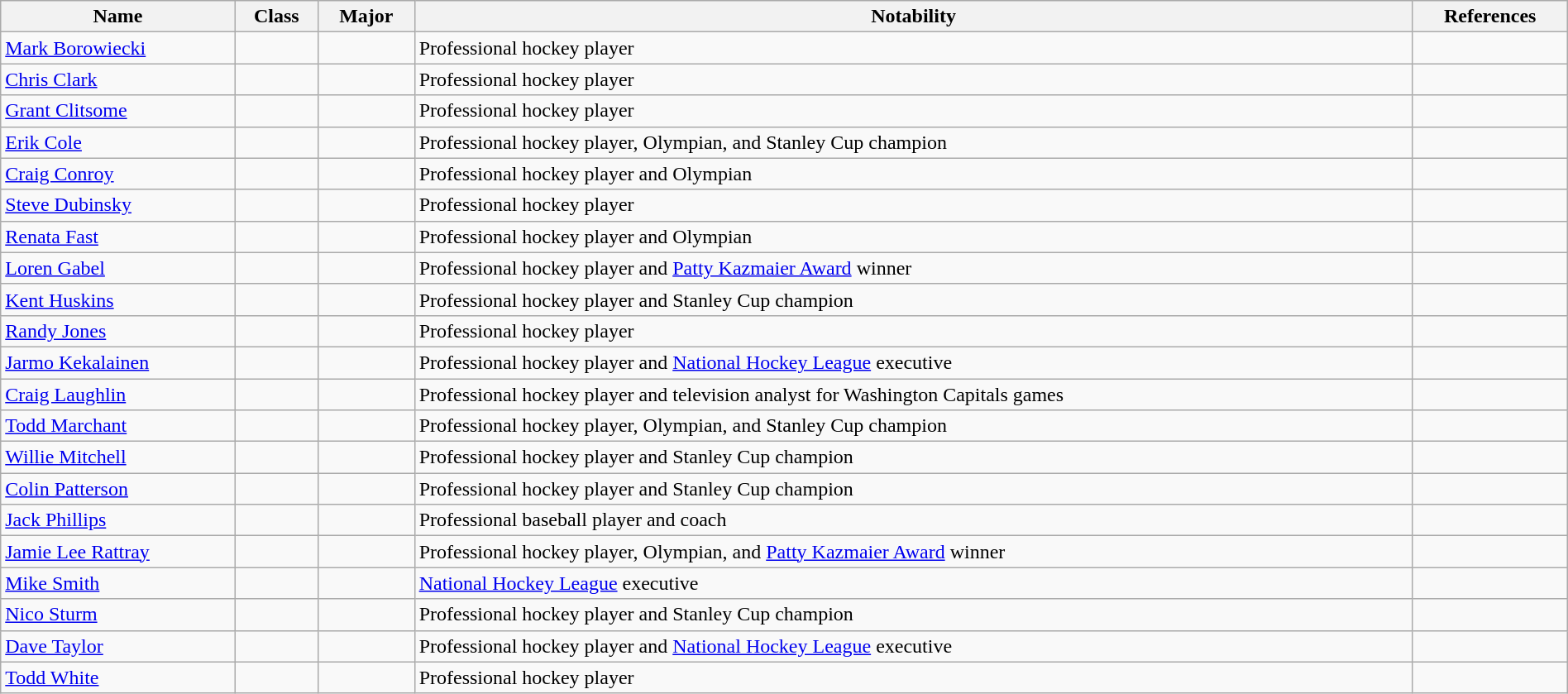<table class="wikitable sortable" style="width:100%;">
<tr>
<th>Name</th>
<th>Class</th>
<th>Major</th>
<th>Notability</th>
<th>References</th>
</tr>
<tr>
<td><a href='#'>Mark Borowiecki</a></td>
<td></td>
<td></td>
<td>Professional hockey player</td>
<td></td>
</tr>
<tr>
<td><a href='#'>Chris Clark</a></td>
<td></td>
<td></td>
<td>Professional hockey player</td>
<td></td>
</tr>
<tr>
<td><a href='#'>Grant Clitsome</a></td>
<td></td>
<td></td>
<td>Professional hockey player</td>
<td></td>
</tr>
<tr>
<td><a href='#'>Erik Cole</a></td>
<td></td>
<td></td>
<td>Professional hockey player, Olympian, and Stanley Cup champion</td>
<td></td>
</tr>
<tr>
<td><a href='#'>Craig Conroy</a></td>
<td></td>
<td></td>
<td>Professional hockey player and Olympian</td>
<td></td>
</tr>
<tr>
<td><a href='#'>Steve Dubinsky</a></td>
<td></td>
<td></td>
<td>Professional hockey player</td>
<td></td>
</tr>
<tr>
<td><a href='#'>Renata Fast</a></td>
<td></td>
<td></td>
<td>Professional hockey player and Olympian</td>
<td></td>
</tr>
<tr>
<td><a href='#'>Loren Gabel</a></td>
<td></td>
<td></td>
<td>Professional hockey player and <a href='#'>Patty Kazmaier Award</a> winner</td>
<td></td>
</tr>
<tr>
<td><a href='#'>Kent Huskins</a></td>
<td></td>
<td></td>
<td>Professional hockey player and Stanley Cup champion</td>
<td></td>
</tr>
<tr>
<td><a href='#'>Randy Jones</a></td>
<td></td>
<td></td>
<td>Professional hockey player</td>
<td></td>
</tr>
<tr>
<td><a href='#'>Jarmo Kekalainen</a></td>
<td></td>
<td></td>
<td>Professional hockey player and <a href='#'>National Hockey League</a> executive</td>
<td></td>
</tr>
<tr>
<td><a href='#'>Craig Laughlin</a></td>
<td></td>
<td></td>
<td>Professional hockey player and television analyst for Washington Capitals games</td>
<td></td>
</tr>
<tr>
<td><a href='#'>Todd Marchant</a></td>
<td></td>
<td></td>
<td>Professional hockey player, Olympian, and Stanley Cup champion</td>
<td></td>
</tr>
<tr>
<td><a href='#'>Willie Mitchell</a></td>
<td></td>
<td></td>
<td>Professional hockey player and Stanley Cup champion</td>
<td></td>
</tr>
<tr>
<td><a href='#'>Colin Patterson</a></td>
<td></td>
<td></td>
<td>Professional hockey player and Stanley Cup champion</td>
<td></td>
</tr>
<tr>
<td><a href='#'>Jack Phillips</a></td>
<td></td>
<td></td>
<td>Professional baseball player and coach</td>
<td></td>
</tr>
<tr>
<td><a href='#'>Jamie Lee Rattray</a></td>
<td></td>
<td></td>
<td>Professional hockey player, Olympian, and <a href='#'>Patty Kazmaier Award</a> winner</td>
<td></td>
</tr>
<tr>
<td><a href='#'>Mike Smith</a></td>
<td></td>
<td></td>
<td><a href='#'>National Hockey League</a> executive</td>
<td></td>
</tr>
<tr>
<td><a href='#'>Nico Sturm</a></td>
<td></td>
<td></td>
<td>Professional hockey player and Stanley Cup champion</td>
<td></td>
</tr>
<tr>
<td><a href='#'>Dave Taylor</a></td>
<td></td>
<td></td>
<td>Professional hockey player and <a href='#'>National Hockey League</a> executive</td>
<td></td>
</tr>
<tr>
<td><a href='#'>Todd White</a></td>
<td></td>
<td></td>
<td>Professional hockey player</td>
<td></td>
</tr>
</table>
